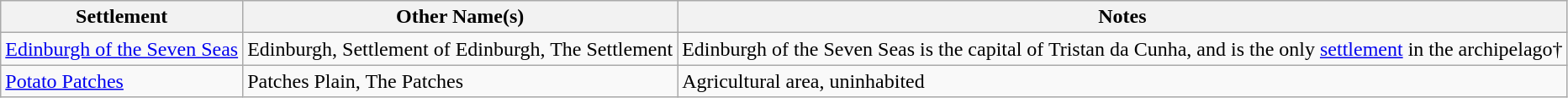<table class="wikitable" border="1">
<tr>
<th>Settlement</th>
<th>Other Name(s)</th>
<th>Notes</th>
</tr>
<tr>
<td><a href='#'>Edinburgh of the Seven Seas</a></td>
<td>Edinburgh, Settlement of Edinburgh, The Settlement</td>
<td>Edinburgh of the Seven Seas is the capital of Tristan da Cunha, and is the only <a href='#'>settlement</a> in the archipelago†</td>
</tr>
<tr>
<td><a href='#'>Potato Patches</a></td>
<td>Patches Plain, The Patches</td>
<td>Agricultural area, uninhabited</td>
</tr>
</table>
